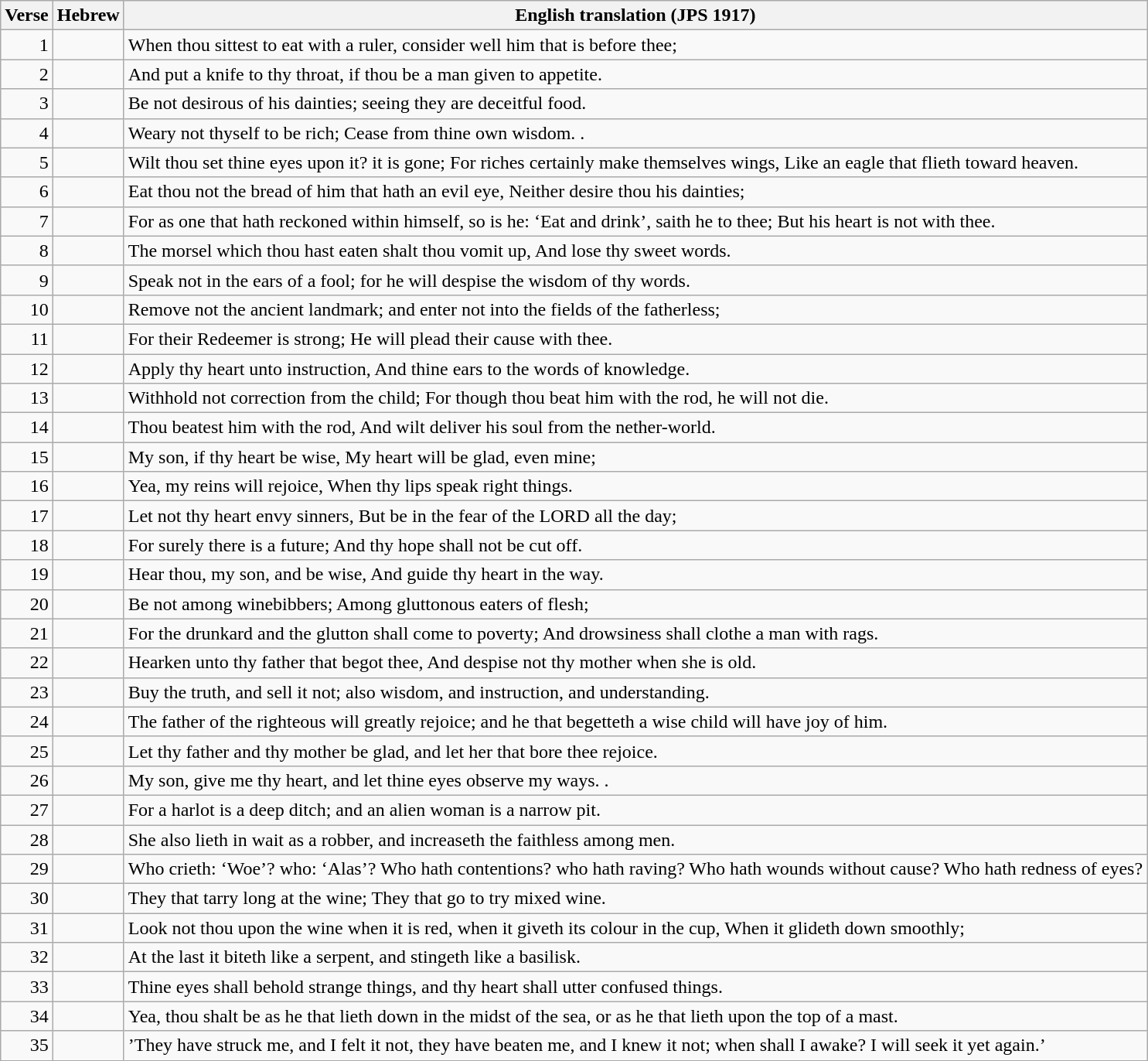<table class="wikitable">
<tr>
<th>Verse</th>
<th>Hebrew</th>
<th>English translation (JPS 1917)</th>
</tr>
<tr>
<td style="text-align:right">1</td>
<td style="text-align:right"></td>
<td>When thou sittest to eat with a ruler, consider well him that is before thee;</td>
</tr>
<tr>
<td style="text-align:right">2</td>
<td style="text-align:right"></td>
<td>And put a knife to thy throat, if thou be a man given to appetite.</td>
</tr>
<tr>
<td style="text-align:right">3</td>
<td style="text-align:right"></td>
<td>Be not desirous of his dainties; seeing they are deceitful food.</td>
</tr>
<tr>
<td style="text-align:right">4</td>
<td style="text-align:right"></td>
<td>Weary not thyself to be rich; Cease from thine own wisdom. .</td>
</tr>
<tr>
<td style="text-align:right">5</td>
<td style="text-align:right"></td>
<td>Wilt thou set thine eyes upon it? it is gone; For riches certainly make themselves wings, Like an eagle that flieth toward heaven.</td>
</tr>
<tr>
<td style="text-align:right">6</td>
<td style="text-align:right"></td>
<td>Eat thou not the bread of him that hath an evil eye, Neither desire thou his dainties;</td>
</tr>
<tr>
<td style="text-align:right">7</td>
<td style="text-align:right"></td>
<td>For as one that hath reckoned within himself, so is he: ‘Eat and drink’, saith he to thee; But his heart is not with thee.</td>
</tr>
<tr>
<td style="text-align:right">8</td>
<td style="text-align:right"></td>
<td>The morsel which thou hast eaten shalt thou vomit up, And lose thy sweet words.</td>
</tr>
<tr>
<td style="text-align:right">9</td>
<td style="text-align:right"></td>
<td>Speak not in the ears of a fool; for he will despise the wisdom of thy words.</td>
</tr>
<tr>
<td style="text-align:right">10</td>
<td style="text-align:right"></td>
<td>Remove not the ancient landmark; and enter not into the fields of the fatherless;</td>
</tr>
<tr>
<td style="text-align:right">11</td>
<td style="text-align:right"></td>
<td>For their Redeemer is strong; He will plead their cause with thee.</td>
</tr>
<tr>
<td style="text-align:right">12</td>
<td style="text-align:right"></td>
<td>Apply thy heart unto instruction, And thine ears to the words of knowledge.</td>
</tr>
<tr>
<td style="text-align:right">13</td>
<td style="text-align:right"></td>
<td>Withhold not correction from the child; For though thou beat him with the rod, he will not die.</td>
</tr>
<tr>
<td style="text-align:right">14</td>
<td style="text-align:right"></td>
<td>Thou beatest him with the rod, And wilt deliver his soul from the nether-world.</td>
</tr>
<tr>
<td style="text-align:right">15</td>
<td style="text-align:right"></td>
<td>My son, if thy heart be wise, My heart will be glad, even mine;</td>
</tr>
<tr>
<td style="text-align:right">16</td>
<td style="text-align:right"></td>
<td>Yea, my reins will rejoice, When thy lips speak right things.</td>
</tr>
<tr>
<td style="text-align:right">17</td>
<td style="text-align:right"></td>
<td>Let not thy heart envy sinners, But be in the fear of the LORD all the day;</td>
</tr>
<tr>
<td style="text-align:right">18</td>
<td style="text-align:right"></td>
<td>For surely there is a future; And thy hope shall not be cut off.</td>
</tr>
<tr>
<td style="text-align:right">19</td>
<td style="text-align:right"></td>
<td>Hear thou, my son, and be wise, And guide thy heart in the way.</td>
</tr>
<tr>
<td style="text-align:right">20</td>
<td style="text-align:right"></td>
<td>Be not among winebibbers; Among gluttonous eaters of flesh;</td>
</tr>
<tr>
<td style="text-align:right">21</td>
<td style="text-align:right"></td>
<td>For the drunkard and the glutton shall come to poverty; And drowsiness shall clothe a man with rags.</td>
</tr>
<tr>
<td style="text-align:right">22</td>
<td style="text-align:right"></td>
<td>Hearken unto thy father that begot thee, And despise not thy mother when she is old.</td>
</tr>
<tr>
<td style="text-align:right">23</td>
<td style="text-align:right"></td>
<td>Buy the truth, and sell it not; also wisdom, and instruction, and understanding.</td>
</tr>
<tr>
<td style="text-align:right">24</td>
<td style="text-align:right"></td>
<td>The father of the righteous will greatly rejoice; and he that begetteth a wise child will have joy of him.</td>
</tr>
<tr>
<td style="text-align:right">25</td>
<td style="text-align:right"></td>
<td>Let thy father and thy mother be glad, and let her that bore thee rejoice.</td>
</tr>
<tr>
<td style="text-align:right">26</td>
<td style="text-align:right"></td>
<td>My son, give me thy heart, and let thine eyes observe my ways. .</td>
</tr>
<tr>
<td style="text-align:right">27</td>
<td style="text-align:right"></td>
<td>For a harlot is a deep ditch; and an alien woman is a narrow pit.</td>
</tr>
<tr>
<td style="text-align:right">28</td>
<td style="text-align:right"></td>
<td>She also lieth in wait as a robber, and increaseth the faithless among men.</td>
</tr>
<tr>
<td style="text-align:right">29</td>
<td style="text-align:right"></td>
<td>Who crieth: ‘Woe’? who: ‘Alas’? Who hath contentions? who hath raving? Who hath wounds without cause? Who hath redness of eyes?</td>
</tr>
<tr>
<td style="text-align:right">30</td>
<td style="text-align:right"></td>
<td>They that tarry long at the wine; They that go to try mixed wine.</td>
</tr>
<tr>
<td style="text-align:right">31</td>
<td style="text-align:right"></td>
<td>Look not thou upon the wine when it is red, when it giveth its colour in the cup, When it glideth down smoothly;</td>
</tr>
<tr>
<td style="text-align:right">32</td>
<td style="text-align:right"></td>
<td>At the last it biteth like a serpent, and stingeth like a basilisk.</td>
</tr>
<tr>
<td style="text-align:right">33</td>
<td style="text-align:right"></td>
<td>Thine eyes shall behold strange things, and thy heart shall utter confused things.</td>
</tr>
<tr>
<td style="text-align:right">34</td>
<td style="text-align:right"></td>
<td>Yea, thou shalt be as he that lieth down in the midst of the sea, or as he that lieth upon the top of a mast.</td>
</tr>
<tr>
<td style="text-align:right">35</td>
<td style="text-align:right"></td>
<td>’They have struck me, and I felt it not, they have beaten me, and I knew it not; when shall I awake? I will seek it yet again.’</td>
</tr>
</table>
